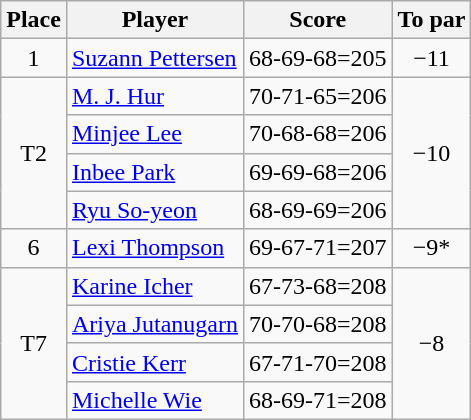<table class="wikitable">
<tr>
<th>Place</th>
<th>Player</th>
<th>Score</th>
<th>To par</th>
</tr>
<tr>
<td align=center>1</td>
<td> <a href='#'>Suzann Pettersen</a></td>
<td>68-69-68=205</td>
<td align=center>−11</td>
</tr>
<tr>
<td align=center rowspan=4>T2</td>
<td> <a href='#'>M. J. Hur</a></td>
<td>70-71-65=206</td>
<td align=center rowspan=4>−10</td>
</tr>
<tr>
<td> <a href='#'>Minjee Lee</a></td>
<td>70-68-68=206</td>
</tr>
<tr>
<td> <a href='#'>Inbee Park</a></td>
<td>69-69-68=206</td>
</tr>
<tr>
<td> <a href='#'>Ryu So-yeon</a></td>
<td>68-69-69=206</td>
</tr>
<tr>
<td align=center>6</td>
<td> <a href='#'>Lexi Thompson</a></td>
<td>69-67-71=207</td>
<td align=center>−9*</td>
</tr>
<tr>
<td align=center rowspan=4>T7</td>
<td> <a href='#'>Karine Icher</a></td>
<td>67-73-68=208</td>
<td align=center rowspan=4>−8</td>
</tr>
<tr>
<td> <a href='#'>Ariya Jutanugarn</a></td>
<td>70-70-68=208</td>
</tr>
<tr>
<td> <a href='#'>Cristie Kerr</a></td>
<td>67-71-70=208</td>
</tr>
<tr>
<td> <a href='#'>Michelle Wie</a></td>
<td>68-69-71=208</td>
</tr>
</table>
